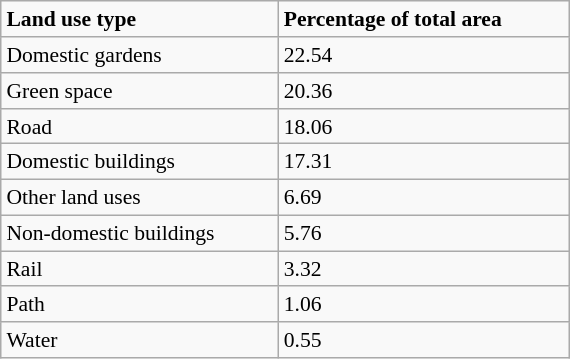<table class="wikitable" id="toc" style="float: right; margin-left: 2em; width: 30%; font-size: 90%;" cellspacing="3">
<tr>
<td><strong>Land use type</strong></td>
<td><strong>Percentage of total area</strong></td>
</tr>
<tr>
<td>Domestic gardens</td>
<td>22.54</td>
</tr>
<tr>
<td>Green space</td>
<td>20.36</td>
</tr>
<tr>
<td>Road</td>
<td>18.06</td>
</tr>
<tr>
<td>Domestic buildings</td>
<td>17.31</td>
</tr>
<tr>
<td>Other land uses</td>
<td>6.69</td>
</tr>
<tr>
<td>Non-domestic buildings</td>
<td>5.76</td>
</tr>
<tr>
<td>Rail</td>
<td>3.32</td>
</tr>
<tr>
<td>Path</td>
<td>1.06</td>
</tr>
<tr>
<td>Water</td>
<td>0.55</td>
</tr>
</table>
